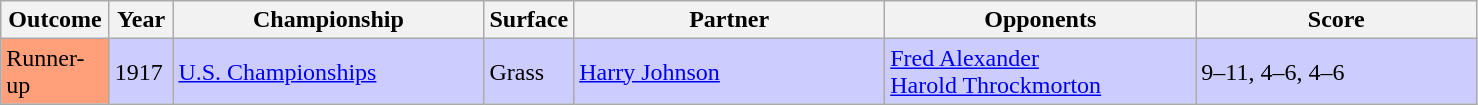<table class="sortable wikitable">
<tr>
<th style="width:65px">Outcome</th>
<th style="width:35px">Year</th>
<th style="width:200px">Championship</th>
<th style="width:50px">Surface</th>
<th style="width:200px">Partner</th>
<th style="width:200px">Opponents</th>
<th style="width:180px" class="unsortable">Score</th>
</tr>
<tr style="background:#ccf;">
<td style="background:#ffa07a;">Runner-up</td>
<td>1917</td>
<td><a href='#'>U.S. Championships</a></td>
<td>Grass</td>
<td> <a href='#'>Harry Johnson</a></td>
<td> <a href='#'>Fred Alexander</a><br>  <a href='#'>Harold Throckmorton</a></td>
<td>9–11, 4–6, 4–6</td>
</tr>
</table>
